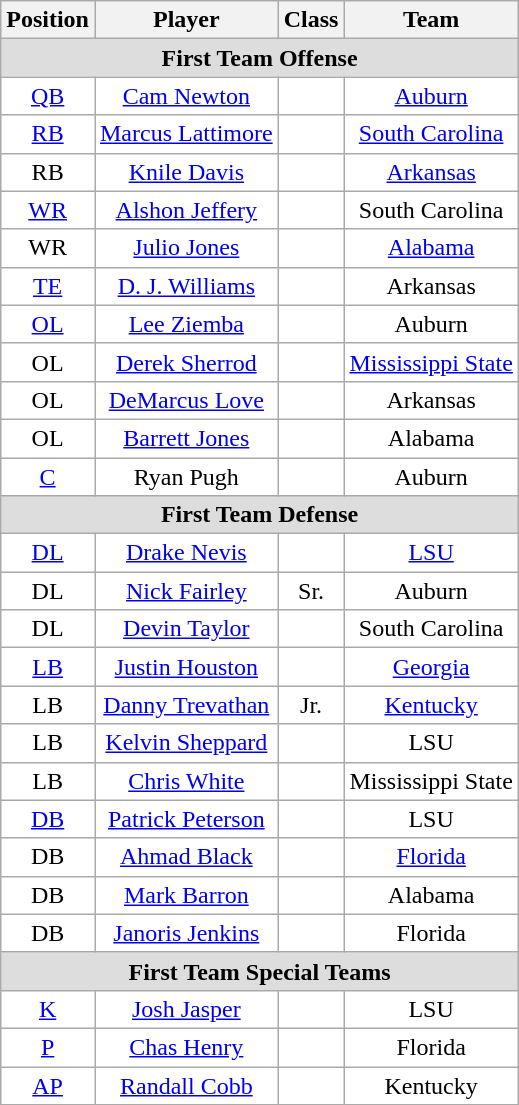<table class="wikitable sortable" border="1">
<tr>
<th>Position</th>
<th>Player</th>
<th>Class</th>
<th>Team</th>
</tr>
<tr>
<td colspan="4" style="text-align:center; background:#DDDDDD;"><strong>First Team Offense</strong></td>
</tr>
<tr>
<td style="text-align:center; background:white"><a href='#'>QB</a></td>
<td style="text-align:center; background:white"><a href='#'>Cam Newton</a></td>
<td style="text-align:center; background:white"></td>
<td style="text-align:center; background:white"><a href='#'>Auburn</a></td>
</tr>
<tr>
<td style="text-align:center; background:white"><a href='#'>RB</a></td>
<td style="text-align:center; background:white"><a href='#'>Marcus Lattimore</a></td>
<td style="text-align:center; background:white"></td>
<td style="text-align:center; background:white"><a href='#'>South Carolina</a></td>
</tr>
<tr>
<td style="text-align:center; background:white">RB</td>
<td style="text-align:center; background:white"><a href='#'>Knile Davis</a></td>
<td style="text-align:center; background:white"></td>
<td style="text-align:center; background:white"><a href='#'>Arkansas</a></td>
</tr>
<tr>
<td style="text-align:center; background:white"><a href='#'>WR</a></td>
<td style="text-align:center; background:white"><a href='#'>Alshon Jeffery</a></td>
<td style="text-align:center; background:white"></td>
<td style="text-align:center; background:white">South Carolina</td>
</tr>
<tr>
<td style="text-align:center; background:white">WR</td>
<td style="text-align:center; background:white"><a href='#'>Julio Jones</a></td>
<td style="text-align:center; background:white"></td>
<td style="text-align:center; background:white"><a href='#'>Alabama</a></td>
</tr>
<tr>
<td style="text-align:center; background:white"><a href='#'>TE</a></td>
<td style="text-align:center; background:white"><a href='#'>D. J. Williams</a></td>
<td style="text-align:center; background:white"></td>
<td style="text-align:center; background:white">Arkansas</td>
</tr>
<tr>
<td style="text-align:center; background:white"><a href='#'>OL</a></td>
<td style="text-align:center; background:white"><a href='#'>Lee Ziemba</a></td>
<td style="text-align:center; background:white"></td>
<td style="text-align:center; background:white">Auburn</td>
</tr>
<tr>
<td style="text-align:center; background:white">OL</td>
<td style="text-align:center; background:white"><a href='#'>Derek Sherrod</a></td>
<td style="text-align:center; background:white"></td>
<td style="text-align:center; background:white"><a href='#'>Mississippi State</a></td>
</tr>
<tr>
<td style="text-align:center; background:white">OL</td>
<td style="text-align:center; background:white"><a href='#'>DeMarcus Love</a></td>
<td style="text-align:center; background:white"></td>
<td style="text-align:center; background:white">Arkansas</td>
</tr>
<tr>
<td style="text-align:center; background:white">OL</td>
<td style="text-align:center; background:white"><a href='#'>Barrett Jones</a></td>
<td style="text-align:center; background:white"></td>
<td style="text-align:center; background:white">Alabama</td>
</tr>
<tr>
<td style="text-align:center; background:white"><a href='#'>C</a></td>
<td style="text-align:center; background:white">Ryan Pugh</td>
<td style="text-align:center; background:white"></td>
<td style="text-align:center; background:white">Auburn</td>
</tr>
<tr>
<td colspan="4" style="text-align:center; background:#DDDDDD;"><strong>First Team Defense</strong></td>
</tr>
<tr>
<td style="text-align:center; background:white"><a href='#'>DL</a></td>
<td style="text-align:center; background:white"><a href='#'>Drake Nevis</a></td>
<td style="text-align:center; background:white"></td>
<td style="text-align:center; background:white"><a href='#'>LSU</a></td>
</tr>
<tr>
<td style="text-align:center; background:white">DL</td>
<td style="text-align:center; background:white"><a href='#'>Nick Fairley</a></td>
<td style="text-align:center; background:white">Sr.</td>
<td style="text-align:center; background:white">Auburn</td>
</tr>
<tr>
<td style="text-align:center; background:white">DL</td>
<td style="text-align:center; background:white"><a href='#'>Devin Taylor</a></td>
<td style="text-align:center; background:white"></td>
<td style="text-align:center; background:white">South Carolina</td>
</tr>
<tr>
<td style="text-align:center; background:white"><a href='#'>LB</a></td>
<td style="text-align:center; background:white"><a href='#'>Justin Houston</a></td>
<td style="text-align:center; background:white"></td>
<td style="text-align:center; background:white"><a href='#'>Georgia</a></td>
</tr>
<tr>
<td style="text-align:center; background:white">LB</td>
<td style="text-align:center; background:white"><a href='#'>Danny Trevathan</a></td>
<td style="text-align:center; background:white">Jr.</td>
<td style="text-align:center; background:white"><a href='#'>Kentucky</a></td>
</tr>
<tr>
<td style="text-align:center; background:white">LB</td>
<td style="text-align:center; background:white"><a href='#'>Kelvin Sheppard</a></td>
<td style="text-align:center; background:white"></td>
<td style="text-align:center; background:white">LSU</td>
</tr>
<tr>
<td style="text-align:center; background:white">LB</td>
<td style="text-align:center; background:white"><a href='#'>Chris White</a></td>
<td style="text-align:center; background:white"></td>
<td style="text-align:center; background:white">Mississippi State</td>
</tr>
<tr>
<td style="text-align:center; background:white"><a href='#'>DB</a></td>
<td style="text-align:center; background:white"><a href='#'>Patrick Peterson</a></td>
<td style="text-align:center; background:white"></td>
<td style="text-align:center; background:white">LSU</td>
</tr>
<tr>
<td style="text-align:center; background:white">DB</td>
<td style="text-align:center; background:white"><a href='#'>Ahmad Black</a></td>
<td style="text-align:center; background:white"></td>
<td style="text-align:center; background:white"><a href='#'>Florida</a></td>
</tr>
<tr>
<td style="text-align:center; background:white">DB</td>
<td style="text-align:center; background:white"><a href='#'>Mark Barron</a></td>
<td style="text-align:center; background:white"></td>
<td style="text-align:center; background:white">Alabama</td>
</tr>
<tr>
<td style="text-align:center; background:white">DB</td>
<td style="text-align:center; background:white"><a href='#'>Janoris Jenkins</a></td>
<td style="text-align:center; background:white"></td>
<td style="text-align:center; background:white">Florida</td>
</tr>
<tr>
<td colspan="4" style="text-align:center; background:#DDDDDD;"><strong>First Team Special Teams</strong></td>
</tr>
<tr>
<td style="text-align:center; background:white"><a href='#'>K</a></td>
<td style="text-align:center; background:white"><a href='#'>Josh Jasper</a></td>
<td style="text-align:center; background:white"></td>
<td style="text-align:center; background:white">LSU</td>
</tr>
<tr>
<td style="text-align:center; background:white"><a href='#'>P</a></td>
<td style="text-align:center; background:white"><a href='#'>Chas Henry</a></td>
<td style="text-align:center; background:white"></td>
<td style="text-align:center; background:white">Florida</td>
</tr>
<tr>
<td style="text-align:center; background:white"><a href='#'>AP</a></td>
<td style="text-align:center; background:white"><a href='#'>Randall Cobb</a></td>
<td style="text-align:center; background:white"></td>
<td style="text-align:center; background:white">Kentucky</td>
</tr>
</table>
